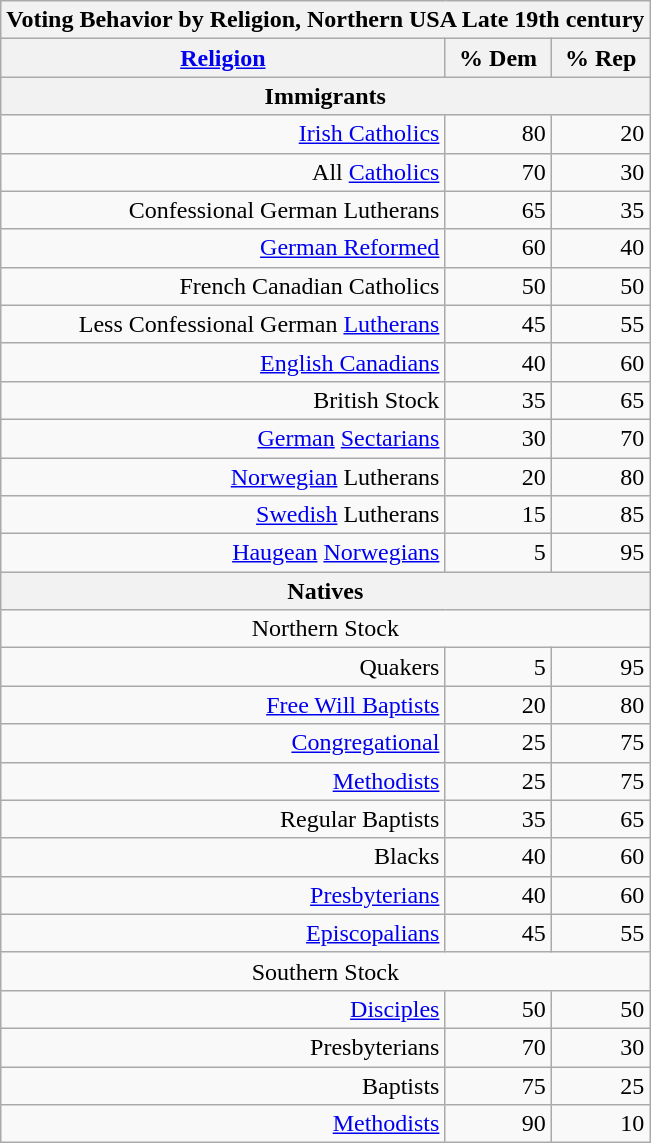<table class="wikitable" style="text-align: right">
<tr>
<th colspan="3">Voting Behavior by Religion, Northern USA Late 19th century</th>
</tr>
<tr>
<th><a href='#'>Religion</a></th>
<th>% Dem</th>
<th>% Rep</th>
</tr>
<tr>
<th colspan="3">Immigrants</th>
</tr>
<tr>
<td><a href='#'>Irish Catholics</a></td>
<td>80</td>
<td>20</td>
</tr>
<tr>
<td>All <a href='#'>Catholics</a></td>
<td>70</td>
<td>30</td>
</tr>
<tr>
<td>Confessional German Lutherans</td>
<td>65</td>
<td>35</td>
</tr>
<tr>
<td><a href='#'>German Reformed</a></td>
<td>60</td>
<td>40</td>
</tr>
<tr>
<td>French Canadian Catholics</td>
<td>50</td>
<td>50</td>
</tr>
<tr>
<td>Less Confessional German <a href='#'>Lutherans</a></td>
<td>45</td>
<td>55</td>
</tr>
<tr>
<td><a href='#'>English Canadians</a></td>
<td>40</td>
<td>60</td>
</tr>
<tr>
<td>British Stock</td>
<td>35</td>
<td>65</td>
</tr>
<tr>
<td><a href='#'>German</a> <a href='#'>Sectarians</a></td>
<td>30</td>
<td>70</td>
</tr>
<tr>
<td><a href='#'>Norwegian</a> Lutherans</td>
<td>20</td>
<td>80</td>
</tr>
<tr>
<td><a href='#'>Swedish</a> Lutherans</td>
<td>15</td>
<td>85</td>
</tr>
<tr>
<td><a href='#'>Haugean</a> <a href='#'>Norwegians</a></td>
<td>5</td>
<td>95</td>
</tr>
<tr>
<th colspan="3">Natives</th>
</tr>
<tr>
<td colspan="3" style="text-align: center">Northern Stock</td>
</tr>
<tr>
<td>Quakers</td>
<td>5</td>
<td>95</td>
</tr>
<tr>
<td><a href='#'>Free Will Baptists</a></td>
<td>20</td>
<td>80</td>
</tr>
<tr>
<td><a href='#'>Congregational</a></td>
<td>25</td>
<td>75</td>
</tr>
<tr>
<td><a href='#'>Methodists</a></td>
<td>25</td>
<td>75</td>
</tr>
<tr>
<td>Regular Baptists</td>
<td>35</td>
<td>65</td>
</tr>
<tr>
<td>Blacks</td>
<td>40</td>
<td>60</td>
</tr>
<tr>
<td><a href='#'>Presbyterians</a></td>
<td>40</td>
<td>60</td>
</tr>
<tr>
<td><a href='#'>Episcopalians</a></td>
<td>45</td>
<td>55</td>
</tr>
<tr>
<td colspan="3" style="text-align: center">Southern Stock</td>
</tr>
<tr>
<td><a href='#'>Disciples</a></td>
<td>50</td>
<td>50</td>
</tr>
<tr>
<td>Presbyterians</td>
<td>70</td>
<td>30</td>
</tr>
<tr>
<td>Baptists</td>
<td>75</td>
<td>25</td>
</tr>
<tr>
<td><a href='#'>Methodists</a></td>
<td>90</td>
<td>10</td>
</tr>
</table>
